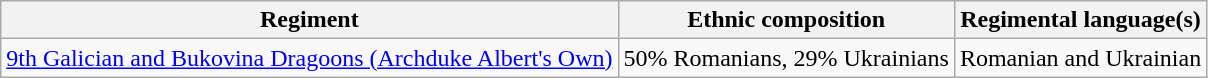<table class="wikitable">
<tr>
<th>Regiment</th>
<th>Ethnic composition</th>
<th>Regimental language(s)</th>
</tr>
<tr>
<td><a href='#'>9th Galician and Bukovina Dragoons (Archduke Albert's Own)</a></td>
<td>50% Romanians, 29% Ukrainians</td>
<td>Romanian and Ukrainian</td>
</tr>
</table>
